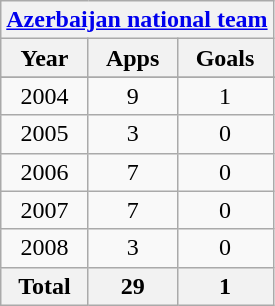<table class="wikitable" style="text-align:center">
<tr>
<th colspan=3><a href='#'>Azerbaijan national team</a></th>
</tr>
<tr>
<th>Year</th>
<th>Apps</th>
<th>Goals</th>
</tr>
<tr>
</tr>
<tr>
<td>2004</td>
<td>9</td>
<td>1</td>
</tr>
<tr>
<td>2005</td>
<td>3</td>
<td>0</td>
</tr>
<tr>
<td>2006</td>
<td>7</td>
<td>0</td>
</tr>
<tr>
<td>2007</td>
<td>7</td>
<td>0</td>
</tr>
<tr>
<td>2008</td>
<td>3</td>
<td>0</td>
</tr>
<tr>
<th>Total</th>
<th>29</th>
<th>1</th>
</tr>
</table>
